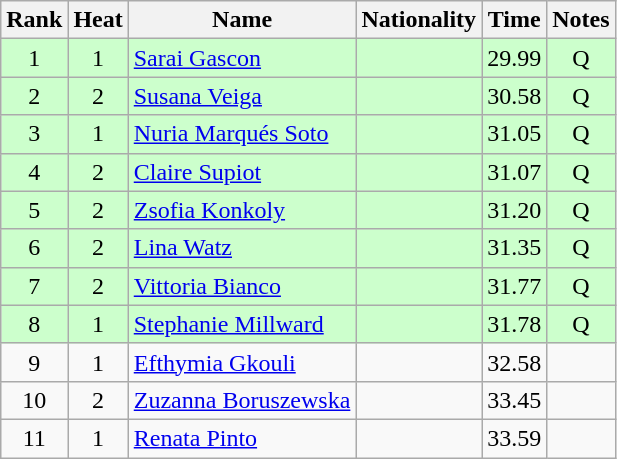<table class="wikitable sortable" style="text-align:center">
<tr>
<th>Rank</th>
<th>Heat</th>
<th>Name</th>
<th>Nationality</th>
<th>Time</th>
<th>Notes</th>
</tr>
<tr bgcolor=ccffcc>
<td>1</td>
<td>1</td>
<td align=left><a href='#'>Sarai Gascon</a></td>
<td align=left></td>
<td>29.99</td>
<td>Q</td>
</tr>
<tr bgcolor=ccffcc>
<td>2</td>
<td>2</td>
<td align=left><a href='#'>Susana Veiga</a></td>
<td align=left></td>
<td>30.58</td>
<td>Q</td>
</tr>
<tr bgcolor=ccffcc>
<td>3</td>
<td>1</td>
<td align=left><a href='#'>Nuria Marqués Soto</a></td>
<td align=left></td>
<td>31.05</td>
<td>Q</td>
</tr>
<tr bgcolor=ccffcc>
<td>4</td>
<td>2</td>
<td align=left><a href='#'>Claire Supiot</a></td>
<td align=left></td>
<td>31.07</td>
<td>Q</td>
</tr>
<tr bgcolor=ccffcc>
<td>5</td>
<td>2</td>
<td align=left><a href='#'>Zsofia Konkoly</a></td>
<td align=left></td>
<td>31.20</td>
<td>Q</td>
</tr>
<tr bgcolor=ccffcc>
<td>6</td>
<td>2</td>
<td align=left><a href='#'>Lina Watz</a></td>
<td align=left></td>
<td>31.35</td>
<td>Q</td>
</tr>
<tr bgcolor=ccffcc>
<td>7</td>
<td>2</td>
<td align=left><a href='#'>Vittoria Bianco</a></td>
<td align=left></td>
<td>31.77</td>
<td>Q</td>
</tr>
<tr bgcolor=ccffcc>
<td>8</td>
<td>1</td>
<td align=left><a href='#'>Stephanie Millward</a></td>
<td align=left></td>
<td>31.78</td>
<td>Q</td>
</tr>
<tr>
<td>9</td>
<td>1</td>
<td align=left><a href='#'>Efthymia Gkouli</a></td>
<td align=left></td>
<td>32.58</td>
<td></td>
</tr>
<tr>
<td>10</td>
<td>2</td>
<td align=left><a href='#'>Zuzanna Boruszewska</a></td>
<td align=left></td>
<td>33.45</td>
<td></td>
</tr>
<tr>
<td>11</td>
<td>1</td>
<td align=left><a href='#'>Renata Pinto</a></td>
<td align=left></td>
<td>33.59</td>
<td></td>
</tr>
</table>
